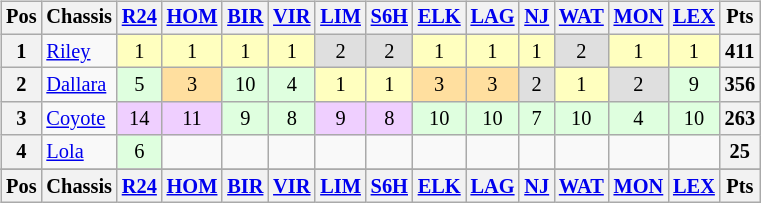<table>
<tr>
<td><br><table class="wikitable" style="font-size:85%; text-align:center">
<tr style="background:#f9f9f9" valign="top">
<th valign="middle">Pos</th>
<th valign="middle">Chassis</th>
<th><a href='#'>R24</a><br></th>
<th><a href='#'>HOM</a><br></th>
<th><a href='#'>BIR</a><br></th>
<th><a href='#'>VIR</a><br></th>
<th><a href='#'>LIM</a><br></th>
<th><a href='#'>S6H</a><br></th>
<th><a href='#'>ELK</a><br></th>
<th><a href='#'>LAG</a><br></th>
<th><a href='#'>NJ</a><br></th>
<th><a href='#'>WAT</a><br></th>
<th><a href='#'>MON</a><br></th>
<th><a href='#'>LEX</a><br></th>
<th valign="middle">Pts</th>
</tr>
<tr>
<th>1</th>
<td align="left"> <a href='#'>Riley</a></td>
<td style="background:#ffffbf;">1</td>
<td style="background:#ffffbf;">1</td>
<td style="background:#ffffbf;">1</td>
<td style="background:#ffffbf;">1</td>
<td style="background:#dfdfdf;">2</td>
<td style="background:#dfdfdf;">2</td>
<td style="background:#ffffbf;">1</td>
<td style="background:#ffffbf;">1</td>
<td style="background:#ffffbf;">1</td>
<td style="background:#dfdfdf;">2</td>
<td style="background:#ffffbf;">1</td>
<td style="background:#ffffbf;">1</td>
<th>411</th>
</tr>
<tr>
<th>2</th>
<td align="left"> <a href='#'>Dallara</a></td>
<td style="background:#dfffdf;">5</td>
<td style="background:#ffdf9f;">3</td>
<td style="background:#dfffdf;">10</td>
<td style="background:#dfffdf;">4</td>
<td style="background:#ffffbf;">1</td>
<td style="background:#ffffbf;">1</td>
<td style="background:#ffdf9f;">3</td>
<td style="background:#ffdf9f;">3</td>
<td style="background:#dfdfdf;">2</td>
<td style="background:#ffffbf;">1</td>
<td style="background:#dfdfdf;">2</td>
<td style="background:#dfffdf;">9</td>
<th>356</th>
</tr>
<tr>
<th>3</th>
<td align="left"> <a href='#'>Coyote</a></td>
<td style="background:#efcfff;">14</td>
<td style="background:#efcfff;">11</td>
<td style="background:#dfffdf;">9</td>
<td style="background:#dfffdf;">8</td>
<td style="background:#efcfff;">9</td>
<td style="background:#efcfff;">8</td>
<td style="background:#dfffdf;">10</td>
<td style="background:#dfffdf;">10</td>
<td style="background:#dfffdf;">7</td>
<td style="background:#dfffdf;">10</td>
<td style="background:#dfffdf;">4</td>
<td style="background:#dfffdf;">10</td>
<th>263</th>
</tr>
<tr>
<th>4</th>
<td align="left"> <a href='#'>Lola</a></td>
<td style="background:#dfffdf;">6</td>
<td></td>
<td></td>
<td></td>
<td></td>
<td></td>
<td></td>
<td></td>
<td></td>
<td></td>
<td></td>
<td></td>
<th>25</th>
</tr>
<tr>
</tr>
<tr style="background:#f9f9f9" valign="top">
<th valign="middle">Pos</th>
<th valign="middle">Chassis</th>
<th><a href='#'>R24</a><br></th>
<th><a href='#'>HOM</a><br></th>
<th><a href='#'>BIR</a><br></th>
<th><a href='#'>VIR</a><br></th>
<th><a href='#'>LIM</a><br></th>
<th><a href='#'>S6H</a><br></th>
<th><a href='#'>ELK</a><br></th>
<th><a href='#'>LAG</a><br></th>
<th><a href='#'>NJ</a><br></th>
<th><a href='#'>WAT</a><br></th>
<th><a href='#'>MON</a><br></th>
<th><a href='#'>LEX</a><br></th>
<th valign="middle">Pts</th>
</tr>
</table>
</td>
<td valign="top"></td>
</tr>
</table>
